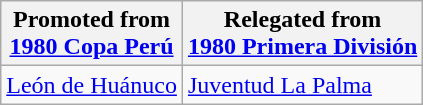<table class="wikitable">
<tr>
<th>Promoted from<br><a href='#'>1980 Copa Perú</a></th>
<th>Relegated from<br><a href='#'>1980 Primera División</a></th>
</tr>
<tr>
<td> <a href='#'>León de Huánuco</a> </td>
<td> <a href='#'>Juventud La Palma</a> </td>
</tr>
</table>
